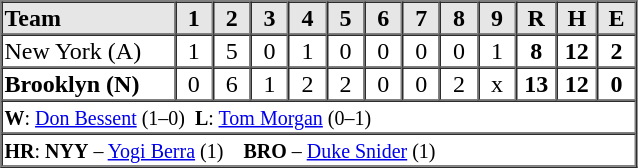<table border=1 cellspacing=0 width=425 style="margin-left:3em;">
<tr style="text-align:center; background-color:#e6e6e6;">
<th align=left width=125>Team</th>
<th width=25>1</th>
<th width=25>2</th>
<th width=25>3</th>
<th width=25>4</th>
<th width=25>5</th>
<th width=25>6</th>
<th width=25>7</th>
<th width=25>8</th>
<th width=25>9</th>
<th width=25>R</th>
<th width=25>H</th>
<th width=25>E</th>
</tr>
<tr style="text-align:center;">
<td align=left>New York (A)</td>
<td>1</td>
<td>5</td>
<td>0</td>
<td>1</td>
<td>0</td>
<td>0</td>
<td>0</td>
<td>0</td>
<td>1</td>
<td><strong>8</strong></td>
<td><strong>12</strong></td>
<td><strong>2</strong></td>
</tr>
<tr style="text-align:center;">
<td align=left><strong>Brooklyn (N)</strong></td>
<td>0</td>
<td>6</td>
<td>1</td>
<td>2</td>
<td>2</td>
<td>0</td>
<td>0</td>
<td>2</td>
<td>x</td>
<td><strong>13</strong></td>
<td><strong>12</strong></td>
<td><strong>0</strong></td>
</tr>
<tr style="text-align:left;">
<td colspan=13><small><strong>W</strong>: <a href='#'>Don Bessent</a> (1–0)  <strong>L</strong>: <a href='#'>Tom Morgan</a> (0–1)</small></td>
</tr>
<tr style="text-align:left;">
<td colspan=13><small><strong>HR</strong>: <strong>NYY</strong> – <a href='#'>Yogi Berra</a> (1)    <strong>BRO</strong> – <a href='#'>Duke Snider</a> (1) </small></td>
</tr>
</table>
